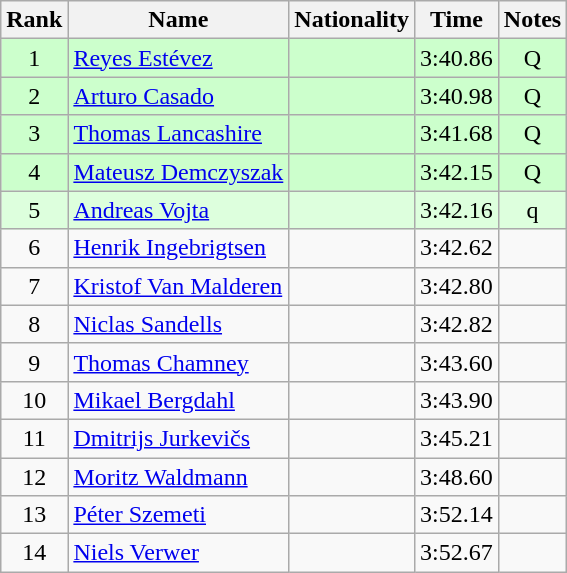<table class="wikitable sortable" style="text-align:center">
<tr>
<th>Rank</th>
<th>Name</th>
<th>Nationality</th>
<th>Time</th>
<th>Notes</th>
</tr>
<tr bgcolor=ccffcc>
<td>1</td>
<td align="left"><a href='#'>Reyes Estévez</a></td>
<td align=left></td>
<td>3:40.86</td>
<td>Q</td>
</tr>
<tr bgcolor=ccffcc>
<td>2</td>
<td align="left"><a href='#'>Arturo Casado</a></td>
<td align=left></td>
<td>3:40.98</td>
<td>Q</td>
</tr>
<tr bgcolor=ccffcc>
<td>3</td>
<td align="left"><a href='#'>Thomas Lancashire</a></td>
<td align=left></td>
<td>3:41.68</td>
<td>Q</td>
</tr>
<tr bgcolor=ccffcc>
<td>4</td>
<td align="left"><a href='#'>Mateusz Demczyszak</a></td>
<td align=left></td>
<td>3:42.15</td>
<td>Q</td>
</tr>
<tr bgcolor=ddffdd>
<td>5</td>
<td align="left"><a href='#'>Andreas Vojta</a></td>
<td align=left></td>
<td>3:42.16</td>
<td>q</td>
</tr>
<tr>
<td>6</td>
<td align="left"><a href='#'>Henrik Ingebrigtsen</a></td>
<td align=left></td>
<td>3:42.62</td>
<td></td>
</tr>
<tr>
<td>7</td>
<td align="left"><a href='#'>Kristof Van Malderen</a></td>
<td align=left></td>
<td>3:42.80</td>
<td></td>
</tr>
<tr>
<td>8</td>
<td align="left"><a href='#'>Niclas Sandells</a></td>
<td align=left></td>
<td>3:42.82</td>
<td></td>
</tr>
<tr>
<td>9</td>
<td align="left"><a href='#'>Thomas Chamney</a></td>
<td align=left></td>
<td>3:43.60</td>
<td></td>
</tr>
<tr>
<td>10</td>
<td align="left"><a href='#'>Mikael Bergdahl</a></td>
<td align=left></td>
<td>3:43.90</td>
<td></td>
</tr>
<tr>
<td>11</td>
<td align="left"><a href='#'>Dmitrijs Jurkevičs</a></td>
<td align=left></td>
<td>3:45.21</td>
<td></td>
</tr>
<tr>
<td>12</td>
<td align="left"><a href='#'>Moritz Waldmann</a></td>
<td align=left></td>
<td>3:48.60</td>
<td></td>
</tr>
<tr>
<td>13</td>
<td align="left"><a href='#'>Péter Szemeti</a></td>
<td align=left></td>
<td>3:52.14</td>
<td></td>
</tr>
<tr>
<td>14</td>
<td align="left"><a href='#'>Niels Verwer</a></td>
<td align=left></td>
<td>3:52.67</td>
<td></td>
</tr>
</table>
